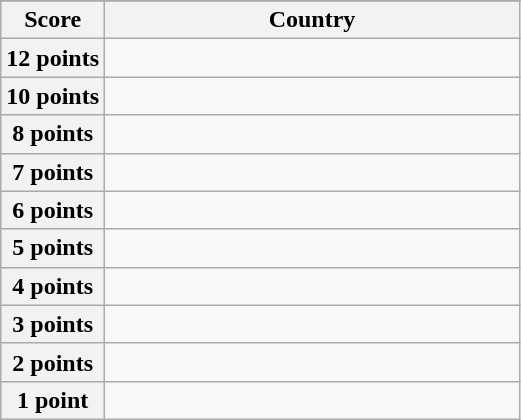<table class="wikitable">
<tr>
</tr>
<tr>
<th scope="col" width="20%">Score</th>
<th scope="col">Country</th>
</tr>
<tr>
<th scope="row">12 points</th>
<td></td>
</tr>
<tr>
<th scope="row">10 points</th>
<td></td>
</tr>
<tr>
<th scope="row">8 points</th>
<td></td>
</tr>
<tr>
<th scope="row">7 points</th>
<td></td>
</tr>
<tr>
<th scope="row">6 points</th>
<td></td>
</tr>
<tr>
<th scope="row">5 points</th>
<td></td>
</tr>
<tr>
<th scope="row">4 points</th>
<td></td>
</tr>
<tr>
<th scope="row">3 points</th>
<td></td>
</tr>
<tr>
<th scope="row">2 points</th>
<td></td>
</tr>
<tr>
<th scope="row">1 point</th>
<td></td>
</tr>
</table>
